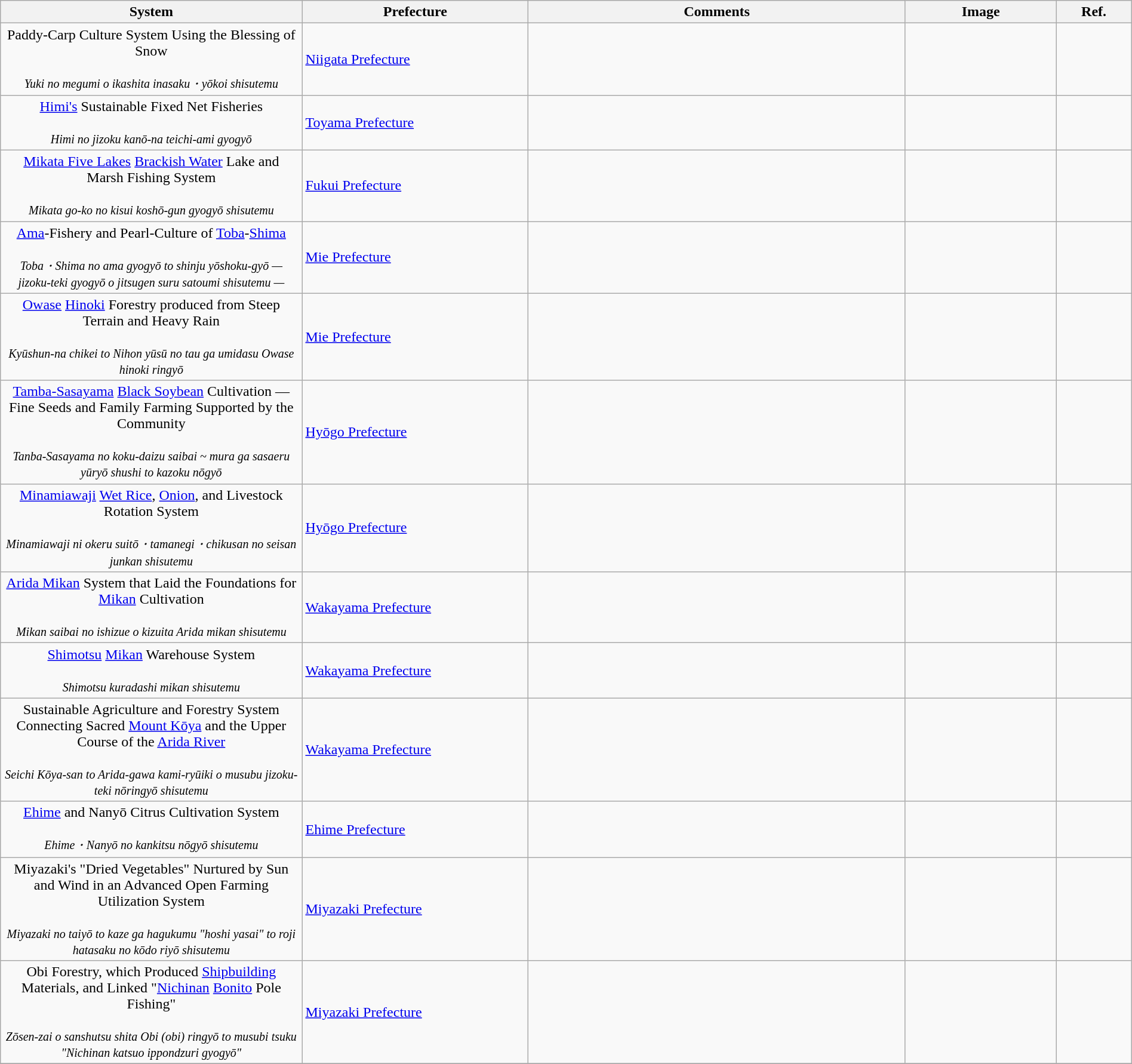<table class="wikitable sortable"  style="width:100%;">
<tr>
<th width="20%" align="left">System</th>
<th width="15%" align="left">Prefecture</th>
<th width="25%" align="left">Comments</th>
<th width="10%" align="left">Image</th>
<th width="5%" align="left">Ref.</th>
</tr>
<tr>
<td align="center">Paddy-Carp Culture System Using the Blessing of Snow<br><br><small><em>Yuki no megumi o ikashita inasaku・yōkoi shisutemu</em></small></td>
<td><a href='#'>Niigata Prefecture</a></td>
<td></td>
<td></td>
<td></td>
</tr>
<tr>
<td align="center"><a href='#'>Himi's</a> Sustainable Fixed Net Fisheries<br><br><small><em>Himi no jizoku kanō-na teichi-ami gyogyō</em></small></td>
<td><a href='#'>Toyama Prefecture</a></td>
<td></td>
<td></td>
<td></td>
</tr>
<tr>
<td align="center"><a href='#'>Mikata Five Lakes</a> <a href='#'>Brackish Water</a> Lake and Marsh Fishing System<br><br><small><em>Mikata go-ko no kisui koshō-gun gyogyō shisutemu</em></small></td>
<td><a href='#'>Fukui Prefecture</a></td>
<td></td>
<td></td>
<td></td>
</tr>
<tr>
<td align="center"><a href='#'>Ama</a>-Fishery and Pearl-Culture of <a href='#'>Toba</a>-<a href='#'>Shima</a><br><br><small><em>Toba・Shima no ama gyogyō to shinju yōshoku-gyō — jizoku-teki gyogyō o jitsugen suru satoumi shisutemu —</em></small></td>
<td><a href='#'>Mie Prefecture</a></td>
<td></td>
<td></td>
<td></td>
</tr>
<tr>
<td align="center"><a href='#'>Owase</a> <a href='#'>Hinoki</a> Forestry produced from Steep Terrain and Heavy Rain<br><br><small><em>Kyūshun-na chikei to Nihon yūsū no tau ga umidasu Owase hinoki ringyō</em></small></td>
<td><a href='#'>Mie Prefecture</a></td>
<td></td>
<td></td>
<td></td>
</tr>
<tr>
<td align="center"><a href='#'>Tamba-Sasayama</a> <a href='#'>Black Soybean</a> Cultivation — Fine Seeds and Family Farming Supported by the Community<br><br><small><em>Tanba-Sasayama no koku-daizu saibai ~ mura ga sasaeru yūryō shushi to kazoku nōgyō</em></small></td>
<td><a href='#'>Hyōgo Prefecture</a></td>
<td></td>
<td></td>
<td></td>
</tr>
<tr>
<td align="center"><a href='#'>Minamiawaji</a> <a href='#'>Wet Rice</a>, <a href='#'>Onion</a>, and Livestock Rotation System<br><br><small><em>Minamiawaji ni okeru suitō・tamanegi・chikusan no seisan junkan shisutemu</em></small></td>
<td><a href='#'>Hyōgo Prefecture</a></td>
<td></td>
<td></td>
<td></td>
</tr>
<tr>
<td align="center"><a href='#'>Arida Mikan</a> System that Laid the Foundations for <a href='#'>Mikan</a> Cultivation<br><br><small><em>Mikan saibai no ishizue o kizuita Arida mikan shisutemu</em></small></td>
<td><a href='#'>Wakayama Prefecture</a></td>
<td></td>
<td></td>
<td></td>
</tr>
<tr>
<td align="center"><a href='#'>Shimotsu</a> <a href='#'>Mikan</a> Warehouse System<br><br><small><em>Shimotsu kuradashi mikan shisutemu</em></small></td>
<td><a href='#'>Wakayama Prefecture</a></td>
<td></td>
<td></td>
<td></td>
</tr>
<tr>
<td align="center">Sustainable Agriculture and Forestry System Connecting Sacred <a href='#'>Mount Kōya</a> and the Upper Course of the <a href='#'>Arida River</a><br><br><small><em>Seichi Kōya-san to Arida-gawa kami-ryūiki o musubu jizoku-teki nōringyō shisutemu</em></small></td>
<td><a href='#'>Wakayama Prefecture</a></td>
<td></td>
<td></td>
<td></td>
</tr>
<tr>
<td align="center"><a href='#'>Ehime</a> and Nanyō Citrus Cultivation System<br><br><small><em>Ehime・Nanyō no kankitsu nōgyō shisutemu</em></small></td>
<td><a href='#'>Ehime Prefecture</a></td>
<td></td>
<td></td>
<td></td>
</tr>
<tr>
<td align="center">Miyazaki's "Dried Vegetables" Nurtured by Sun and Wind in an Advanced Open Farming Utilization System<br><br><small><em>Miyazaki no taiyō to kaze ga hagukumu "hoshi yasai" to roji hatasaku no kōdo riyō shisutemu</em></small></td>
<td><a href='#'>Miyazaki Prefecture</a></td>
<td></td>
<td></td>
<td></td>
</tr>
<tr>
<td align="center">Obi Forestry, which Produced <a href='#'>Shipbuilding</a> Materials, and Linked "<a href='#'>Nichinan</a> <a href='#'>Bonito</a> Pole Fishing"<br><br><small><em>Zōsen-zai o sanshutsu shita Obi (obi) ringyō to musubi tsuku "Nichinan katsuo ippondzuri gyogyō"</em></small></td>
<td><a href='#'>Miyazaki Prefecture</a></td>
<td></td>
<td></td>
<td></td>
</tr>
<tr>
</tr>
</table>
